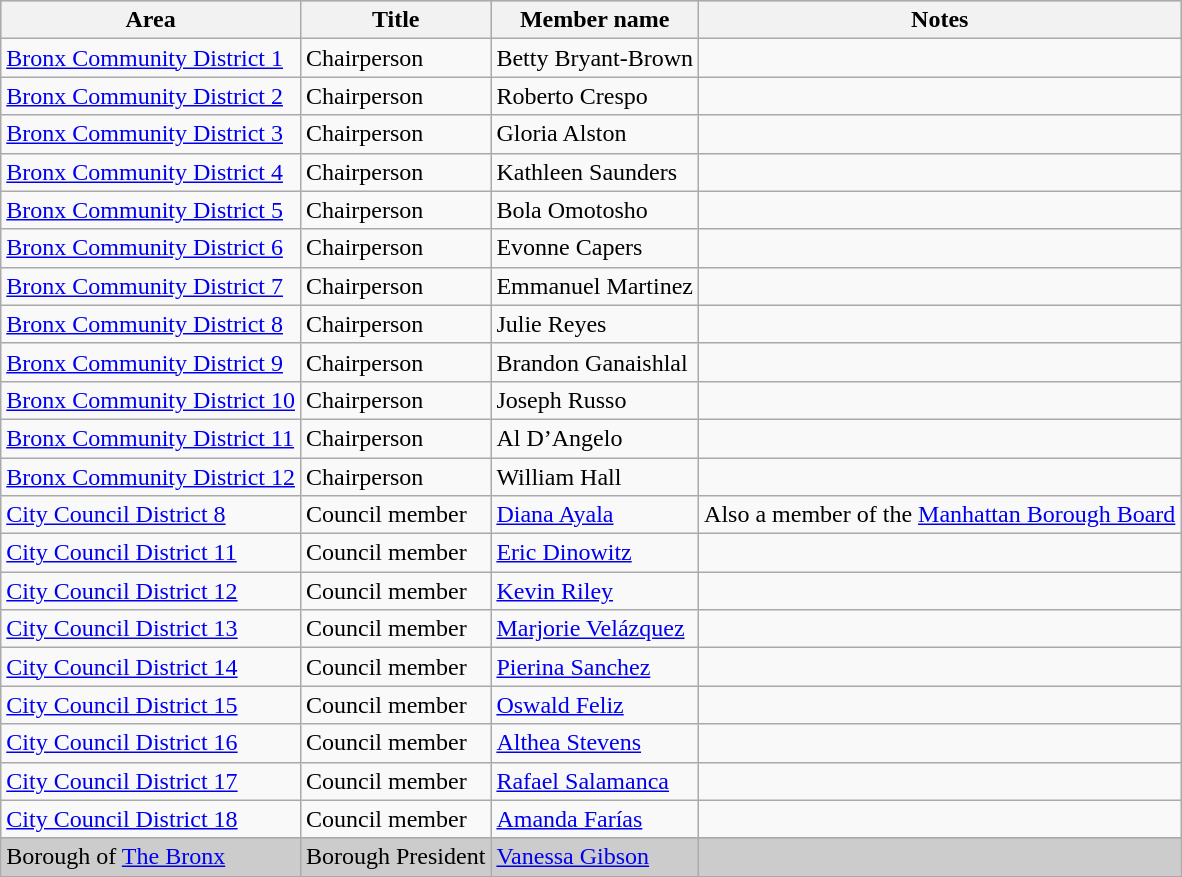<table class="wikitable sortable">
<tr bgcolor="#CCCCCC">
<th>Area</th>
<th class="unsortable">Title</th>
<th>Member name</th>
<th class="unsortable">Notes</th>
</tr>
<tr ---->
<td><a href='#'>Bronx Community District 1</a></td>
<td>Chairperson</td>
<td>Betty Bryant-Brown</td>
<td></td>
</tr>
<tr ---->
<td><a href='#'>Bronx Community District 2</a></td>
<td>Chairperson</td>
<td>Roberto Crespo</td>
<td></td>
</tr>
<tr ---->
<td><a href='#'>Bronx Community District 3</a></td>
<td>Chairperson</td>
<td>Gloria Alston</td>
<td></td>
</tr>
<tr ---->
<td><a href='#'>Bronx Community District 4</a></td>
<td>Chairperson</td>
<td>Kathleen Saunders</td>
<td></td>
</tr>
<tr ---->
<td><a href='#'>Bronx Community District 5</a></td>
<td>Chairperson</td>
<td>Bola Omotosho</td>
<td></td>
</tr>
<tr ---->
<td><a href='#'>Bronx Community District 6</a></td>
<td>Chairperson</td>
<td>Evonne Capers</td>
<td></td>
</tr>
<tr ---->
<td><a href='#'>Bronx Community District 7</a></td>
<td>Chairperson</td>
<td>Emmanuel Martinez</td>
<td></td>
</tr>
<tr ---->
<td><a href='#'>Bronx Community District 8</a></td>
<td>Chairperson</td>
<td>Julie Reyes</td>
<td></td>
</tr>
<tr ---->
<td><a href='#'>Bronx Community District 9</a></td>
<td>Chairperson</td>
<td>Brandon Ganaishlal</td>
<td></td>
</tr>
<tr ---->
<td><a href='#'>Bronx Community District 10</a></td>
<td>Chairperson</td>
<td>Joseph Russo</td>
<td></td>
</tr>
<tr ---->
<td><a href='#'>Bronx Community District 11</a></td>
<td>Chairperson</td>
<td>Al D’Angelo</td>
<td></td>
</tr>
<tr ---->
<td><a href='#'>Bronx Community District 12</a></td>
<td>Chairperson</td>
<td>William Hall</td>
<td></td>
</tr>
<tr ---->
<td><a href='#'>City Council District 8</a></td>
<td>Council member</td>
<td><a href='#'>Diana Ayala</a></td>
<td>Also a member of the <a href='#'>Manhattan Borough Board</a></td>
</tr>
<tr ---->
<td><a href='#'>City Council District 11</a></td>
<td>Council member</td>
<td><a href='#'>Eric Dinowitz</a></td>
<td></td>
</tr>
<tr ---->
<td><a href='#'>City Council District 12</a></td>
<td>Council member</td>
<td><a href='#'>Kevin Riley</a></td>
<td></td>
</tr>
<tr ---->
<td><a href='#'>City Council District 13</a></td>
<td>Council member</td>
<td><a href='#'>Marjorie Velázquez</a></td>
<td></td>
</tr>
<tr ---->
<td><a href='#'>City Council District 14</a></td>
<td>Council member</td>
<td><a href='#'>Pierina Sanchez</a></td>
<td></td>
</tr>
<tr ---->
<td><a href='#'>City Council District 15</a></td>
<td>Council member</td>
<td><a href='#'>Oswald Feliz</a></td>
<td></td>
</tr>
<tr ---->
<td><a href='#'>City Council District 16</a></td>
<td>Council member</td>
<td><a href='#'>Althea Stevens</a></td>
<td></td>
</tr>
<tr ---->
<td><a href='#'>City Council District 17</a></td>
<td>Council member</td>
<td><a href='#'>Rafael Salamanca</a></td>
<td></td>
</tr>
<tr ---->
<td><a href='#'>City Council District 18</a></td>
<td>Council member</td>
<td><a href='#'>Amanda Farías</a></td>
<td></td>
</tr>
<tr ---->
</tr>
<tr bgcolor="#CCCCCC" class="sortbottom">
<td>Borough of <a href='#'>The Bronx</a></td>
<td>Borough President</td>
<td><a href='#'>Vanessa Gibson</a></td>
<td></td>
</tr>
<tr ---->
</tr>
</table>
